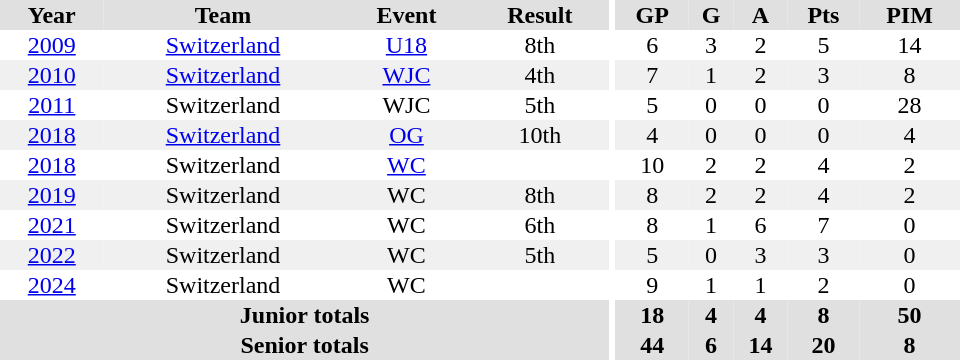<table border="0" cellpadding="1" cellspacing="0" ID="Table3" style="text-align:center; width:40em">
<tr ALIGN="center" bgcolor="#e0e0e0">
<th>Year</th>
<th>Team</th>
<th>Event</th>
<th>Result</th>
<th rowspan="99" bgcolor="#ffffff"></th>
<th>GP</th>
<th>G</th>
<th>A</th>
<th>Pts</th>
<th>PIM</th>
</tr>
<tr>
<td><a href='#'>2009</a></td>
<td><a href='#'>Switzerland</a></td>
<td><a href='#'>U18</a></td>
<td>8th</td>
<td>6</td>
<td>3</td>
<td>2</td>
<td>5</td>
<td>14</td>
</tr>
<tr bgcolor="#f0f0f0">
<td><a href='#'>2010</a></td>
<td><a href='#'>Switzerland</a></td>
<td><a href='#'>WJC</a></td>
<td>4th</td>
<td>7</td>
<td>1</td>
<td>2</td>
<td>3</td>
<td>8</td>
</tr>
<tr>
<td><a href='#'>2011</a></td>
<td>Switzerland</td>
<td>WJC</td>
<td>5th</td>
<td>5</td>
<td>0</td>
<td>0</td>
<td>0</td>
<td>28</td>
</tr>
<tr bgcolor="#f0f0f0">
<td><a href='#'>2018</a></td>
<td><a href='#'>Switzerland</a></td>
<td><a href='#'>OG</a></td>
<td>10th</td>
<td>4</td>
<td>0</td>
<td>0</td>
<td>0</td>
<td>4</td>
</tr>
<tr>
<td><a href='#'>2018</a></td>
<td>Switzerland</td>
<td><a href='#'>WC</a></td>
<td></td>
<td>10</td>
<td>2</td>
<td>2</td>
<td>4</td>
<td>2</td>
</tr>
<tr bgcolor="#f0f0f0">
<td><a href='#'>2019</a></td>
<td>Switzerland</td>
<td>WC</td>
<td>8th</td>
<td>8</td>
<td>2</td>
<td>2</td>
<td>4</td>
<td>2</td>
</tr>
<tr>
<td><a href='#'>2021</a></td>
<td>Switzerland</td>
<td>WC</td>
<td>6th</td>
<td>8</td>
<td>1</td>
<td>6</td>
<td>7</td>
<td>0</td>
</tr>
<tr bgcolor="#f0f0f0">
<td><a href='#'>2022</a></td>
<td>Switzerland</td>
<td>WC</td>
<td>5th</td>
<td>5</td>
<td>0</td>
<td>3</td>
<td>3</td>
<td>0</td>
</tr>
<tr>
<td><a href='#'>2024</a></td>
<td>Switzerland</td>
<td>WC</td>
<td></td>
<td>9</td>
<td>1</td>
<td>1</td>
<td>2</td>
<td>0</td>
</tr>
<tr bgcolor="#e0e0e0">
<th colspan="4">Junior totals</th>
<th>18</th>
<th>4</th>
<th>4</th>
<th>8</th>
<th>50</th>
</tr>
<tr bgcolor="#e0e0e0">
<th colspan="4">Senior totals</th>
<th>44</th>
<th>6</th>
<th>14</th>
<th>20</th>
<th>8</th>
</tr>
</table>
